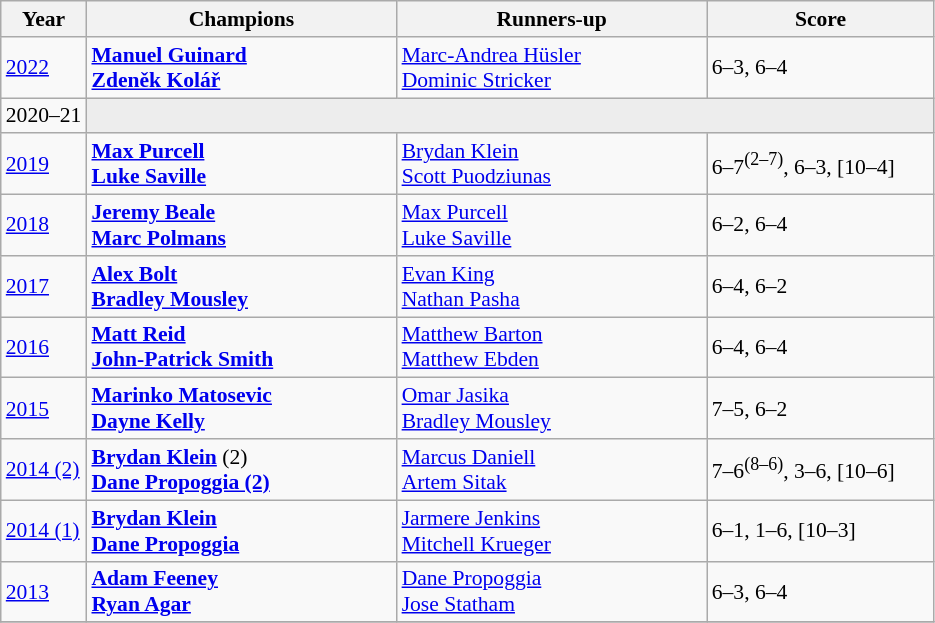<table class="wikitable" style="font-size:90%">
<tr>
<th>Year</th>
<th width="200">Champions</th>
<th width="200">Runners-up</th>
<th width="145">Score</th>
</tr>
<tr>
<td><a href='#'>2022</a></td>
<td> <strong><a href='#'>Manuel Guinard</a></strong><br> <strong><a href='#'>Zdeněk Kolář</a></strong></td>
<td> <a href='#'>Marc-Andrea Hüsler</a><br> <a href='#'>Dominic Stricker</a></td>
<td>6–3, 6–4</td>
</tr>
<tr>
<td>2020–21</td>
<td colspan=3 bgcolor="#ededed"></td>
</tr>
<tr>
<td><a href='#'>2019</a></td>
<td> <strong><a href='#'>Max Purcell</a></strong><br> <strong><a href='#'>Luke Saville</a></strong></td>
<td> <a href='#'>Brydan Klein</a><br> <a href='#'>Scott Puodziunas</a></td>
<td>6–7<sup>(2–7)</sup>, 6–3, [10–4]</td>
</tr>
<tr>
<td><a href='#'>2018</a></td>
<td> <strong><a href='#'>Jeremy Beale</a></strong><br> <strong><a href='#'>Marc Polmans</a></strong></td>
<td> <a href='#'>Max Purcell</a><br> <a href='#'>Luke Saville</a></td>
<td>6–2, 6–4</td>
</tr>
<tr>
<td><a href='#'>2017</a></td>
<td> <strong><a href='#'>Alex Bolt</a></strong><br> <strong><a href='#'>Bradley Mousley</a></strong></td>
<td> <a href='#'>Evan King</a><br> <a href='#'>Nathan Pasha</a></td>
<td>6–4, 6–2</td>
</tr>
<tr>
<td><a href='#'>2016</a></td>
<td> <strong><a href='#'>Matt Reid</a></strong><br> <strong><a href='#'>John-Patrick Smith</a></strong></td>
<td> <a href='#'>Matthew Barton</a> <br>  <a href='#'>Matthew Ebden</a></td>
<td>6–4, 6–4</td>
</tr>
<tr>
<td><a href='#'>2015</a></td>
<td> <strong><a href='#'>Marinko Matosevic</a></strong><br> <strong><a href='#'>Dayne Kelly</a></strong></td>
<td> <a href='#'>Omar Jasika</a> <br> <a href='#'>Bradley Mousley</a></td>
<td>7–5, 6–2</td>
</tr>
<tr>
<td><a href='#'>2014 (2)</a></td>
<td> <strong><a href='#'>Brydan Klein</a></strong> (2)<br> <strong><a href='#'>Dane Propoggia (2)</a></strong></td>
<td> <a href='#'>Marcus Daniell</a> <br>  <a href='#'>Artem Sitak</a></td>
<td>7–6<sup>(8–6)</sup>, 3–6, [10–6]</td>
</tr>
<tr>
<td><a href='#'>2014 (1)</a></td>
<td> <strong><a href='#'>Brydan Klein</a></strong> <br> <strong><a href='#'>Dane Propoggia</a></strong></td>
<td> <a href='#'>Jarmere Jenkins</a> <br> <a href='#'>Mitchell Krueger</a></td>
<td>6–1, 1–6, [10–3]</td>
</tr>
<tr>
<td><a href='#'>2013</a></td>
<td> <strong><a href='#'>Adam Feeney</a></strong><br> <strong><a href='#'>Ryan Agar</a></strong></td>
<td> <a href='#'>Dane Propoggia</a> <br> <a href='#'>Jose Statham</a></td>
<td>6–3, 6–4</td>
</tr>
<tr>
</tr>
</table>
